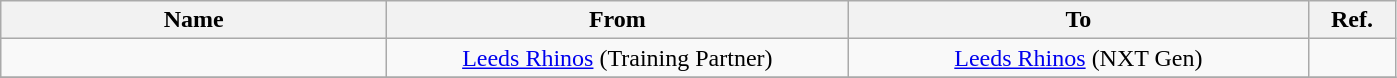<table class="wikitable sortable alternance" style="text-align:center">
<tr>
<th style="width:250px;">Name</th>
<th style="width:300px;">From</th>
<th style="width:300px;">To</th>
<th style="width:50px;">Ref.</th>
</tr>
<tr>
<td> </td>
<td> <a href='#'>Leeds Rhinos</a> (Training Partner)</td>
<td> <a href='#'>Leeds Rhinos</a> (NXT Gen)</td>
<td></td>
</tr>
<tr>
</tr>
</table>
